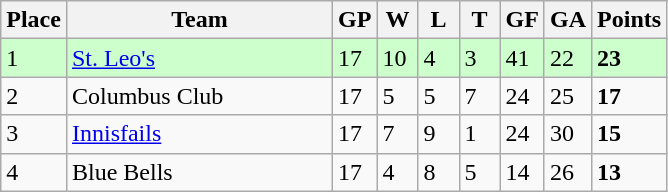<table class="wikitable">
<tr>
<th>Place</th>
<th width="170">Team</th>
<th width="20">GP</th>
<th width="20">W</th>
<th width="20">L</th>
<th width="20">T</th>
<th width="20">GF</th>
<th width="20">GA</th>
<th>Points</th>
</tr>
<tr bgcolor=#ccffcc>
<td>1</td>
<td><a href='#'>St. Leo's</a></td>
<td>17</td>
<td>10</td>
<td>4</td>
<td>3</td>
<td>41</td>
<td>22</td>
<td><strong>23</strong></td>
</tr>
<tr>
<td>2</td>
<td>Columbus Club</td>
<td>17</td>
<td>5</td>
<td>5</td>
<td>7</td>
<td>24</td>
<td>25</td>
<td><strong>17</strong></td>
</tr>
<tr>
<td>3</td>
<td><a href='#'>Innisfails</a></td>
<td>17</td>
<td>7</td>
<td>9</td>
<td>1</td>
<td>24</td>
<td>30</td>
<td><strong>15</strong></td>
</tr>
<tr>
<td>4</td>
<td>Blue Bells</td>
<td>17</td>
<td>4</td>
<td>8</td>
<td>5</td>
<td>14</td>
<td>26</td>
<td><strong>13</strong></td>
</tr>
</table>
